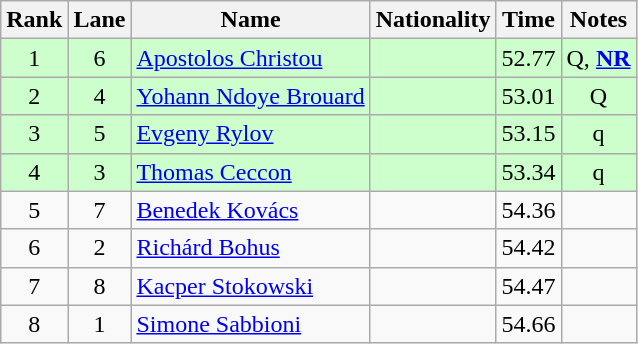<table class="wikitable sortable" style="text-align:center">
<tr>
<th>Rank</th>
<th>Lane</th>
<th>Name</th>
<th>Nationality</th>
<th>Time</th>
<th>Notes</th>
</tr>
<tr bgcolor=ccffcc>
<td>1</td>
<td>6</td>
<td align=left><a href='#'>Apostolos Christou</a></td>
<td align=left></td>
<td>52.77</td>
<td>Q, <strong><a href='#'>NR</a></strong></td>
</tr>
<tr bgcolor=ccffcc>
<td>2</td>
<td>4</td>
<td align=left><a href='#'>Yohann Ndoye Brouard</a></td>
<td align=left></td>
<td>53.01</td>
<td>Q</td>
</tr>
<tr bgcolor=ccffcc>
<td>3</td>
<td>5</td>
<td align=left><a href='#'>Evgeny Rylov</a></td>
<td align=left></td>
<td>53.15</td>
<td>q</td>
</tr>
<tr bgcolor=ccffcc>
<td>4</td>
<td>3</td>
<td align=left><a href='#'>Thomas Ceccon</a></td>
<td align=left></td>
<td>53.34</td>
<td>q</td>
</tr>
<tr>
<td>5</td>
<td>7</td>
<td align=left><a href='#'>Benedek Kovács</a></td>
<td align=left></td>
<td>54.36</td>
<td></td>
</tr>
<tr>
<td>6</td>
<td>2</td>
<td align=left><a href='#'>Richárd Bohus</a></td>
<td align=left></td>
<td>54.42</td>
<td></td>
</tr>
<tr>
<td>7</td>
<td>8</td>
<td align=left><a href='#'>Kacper Stokowski</a></td>
<td align=left></td>
<td>54.47</td>
<td></td>
</tr>
<tr>
<td>8</td>
<td>1</td>
<td align=left><a href='#'>Simone Sabbioni</a></td>
<td align=left></td>
<td>54.66</td>
<td></td>
</tr>
</table>
